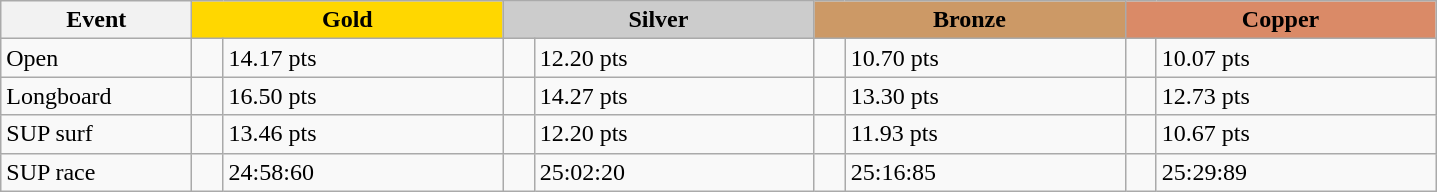<table class=wikitable>
<tr>
<th width=120px>Event</th>
<th style="background:#FFD700" width=200px colspan=2>Gold</th>
<th style="background:#CCCCCC" width=200px colspan=2>Silver</th>
<th style="background:#CC9966" width=200px colspan=2>Bronze</th>
<th style="background:#DA8A67" width=200px colspan=2>Copper</th>
</tr>
<tr>
<td>Open<br></td>
<td></td>
<td>14.17 pts</td>
<td></td>
<td>12.20 pts</td>
<td></td>
<td>10.70 pts</td>
<td></td>
<td>10.07 pts</td>
</tr>
<tr>
<td>Longboard<br></td>
<td></td>
<td>16.50 pts</td>
<td></td>
<td>14.27 pts</td>
<td></td>
<td>13.30 pts</td>
<td></td>
<td>12.73 pts</td>
</tr>
<tr>
<td>SUP surf<br></td>
<td></td>
<td>13.46 pts</td>
<td></td>
<td>12.20 pts</td>
<td></td>
<td>11.93 pts</td>
<td></td>
<td>10.67 pts</td>
</tr>
<tr>
<td>SUP race<br></td>
<td></td>
<td>24:58:60</td>
<td></td>
<td>25:02:20</td>
<td></td>
<td>25:16:85</td>
<td></td>
<td>25:29:89</td>
</tr>
</table>
